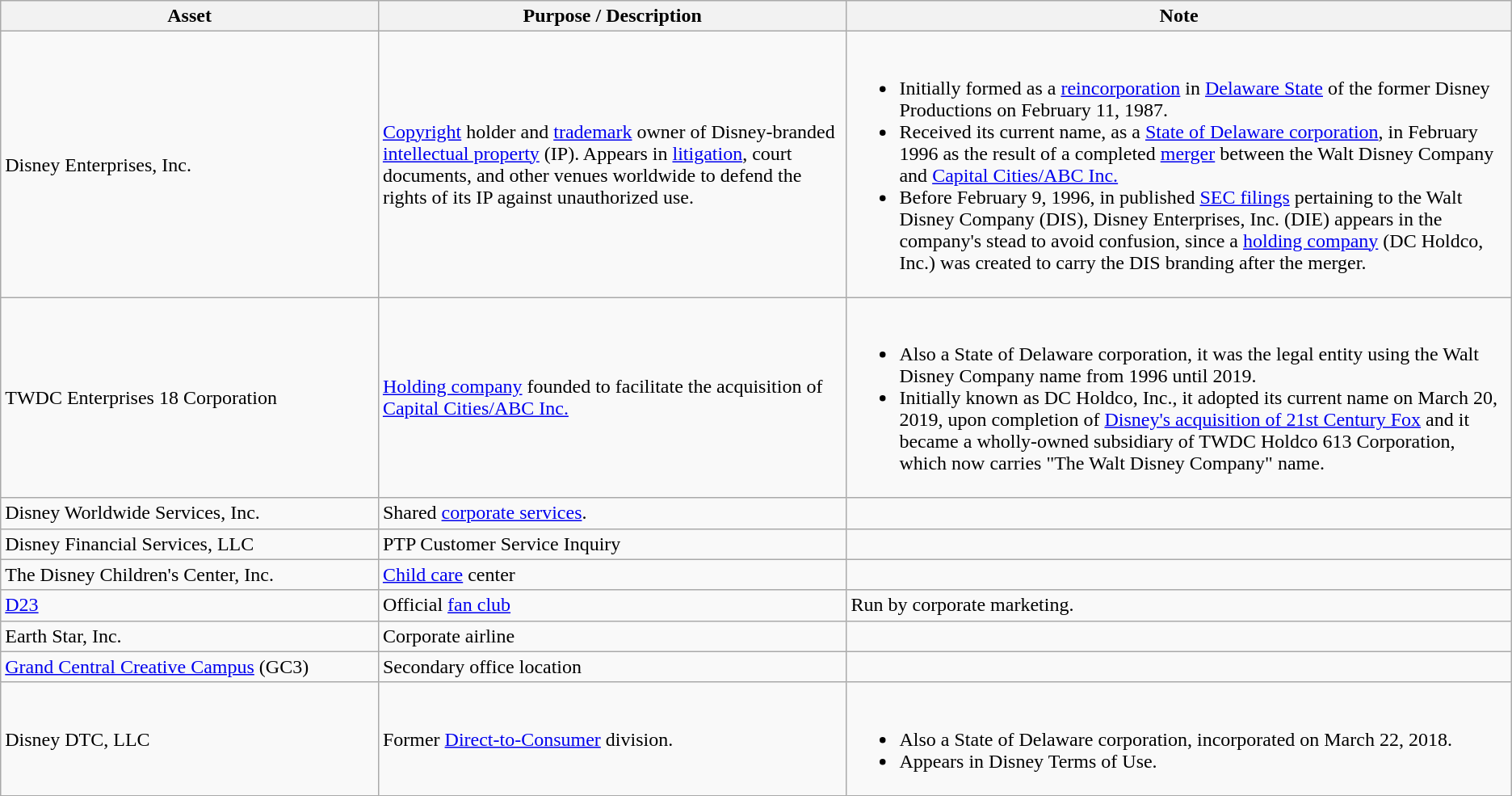<table class="wikitable">
<tr>
<th style="width:25%">Asset</th>
<th>Purpose / Description</th>
<th>Note</th>
</tr>
<tr>
<td>Disney Enterprises, Inc.</td>
<td><a href='#'>Copyright</a> holder and <a href='#'>trademark</a> owner of Disney-branded <a href='#'>intellectual property</a> (IP). Appears in <a href='#'>litigation</a>, court documents, and other venues worldwide to defend the rights of its IP against unauthorized use.</td>
<td><br><ul><li>Initially formed as a <a href='#'>reincorporation</a> in <a href='#'>Delaware State</a> of the former Disney Productions on February 11, 1987.</li><li>Received its current name, as a <a href='#'>State of Delaware corporation</a>, in February 1996 as the result of a completed <a href='#'>merger</a> between the Walt Disney Company and <a href='#'>Capital Cities/ABC Inc.</a></li><li>Before February 9, 1996, in published <a href='#'>SEC filings</a> pertaining to the Walt Disney Company (DIS), Disney Enterprises, Inc. (DIE) appears in the company's stead to avoid confusion, since a <a href='#'>holding company</a> (DC Holdco, Inc.) was created to carry the DIS branding after the merger.</li></ul></td>
</tr>
<tr>
<td>TWDC Enterprises 18 Corporation</td>
<td><a href='#'>Holding company</a> founded to facilitate the acquisition of <a href='#'>Capital Cities/ABC Inc.</a></td>
<td><br><ul><li>Also a State of Delaware corporation, it was the legal entity using the Walt Disney Company name from 1996 until 2019.</li><li>Initially known as DC Holdco, Inc., it adopted its current name on March 20, 2019, upon completion of <a href='#'>Disney's acquisition of 21st Century Fox</a> and it became a wholly-owned subsidiary of TWDC Holdco 613 Corporation, which now carries "The Walt Disney Company" name.</li></ul></td>
</tr>
<tr>
<td>Disney Worldwide Services, Inc.</td>
<td>Shared <a href='#'>corporate services</a>.</td>
<td></td>
</tr>
<tr>
<td>Disney Financial Services, LLC</td>
<td>PTP Customer Service Inquiry</td>
<td></td>
</tr>
<tr>
<td>The Disney Children's Center, Inc.</td>
<td><a href='#'>Child care</a> center</td>
<td></td>
</tr>
<tr>
<td><a href='#'>D23</a></td>
<td>Official <a href='#'>fan club</a></td>
<td>Run by corporate marketing.</td>
</tr>
<tr>
<td>Earth Star, Inc.</td>
<td>Corporate airline</td>
<td></td>
</tr>
<tr>
<td><a href='#'>Grand Central Creative Campus</a> (GC3)</td>
<td>Secondary office location</td>
<td></td>
</tr>
<tr>
<td>Disney DTC, LLC</td>
<td>Former <a href='#'>Direct-to-Consumer</a> division.</td>
<td><br><ul><li>Also a State of Delaware corporation, incorporated on March 22, 2018.</li><li>Appears in Disney Terms of Use.</li></ul></td>
</tr>
</table>
